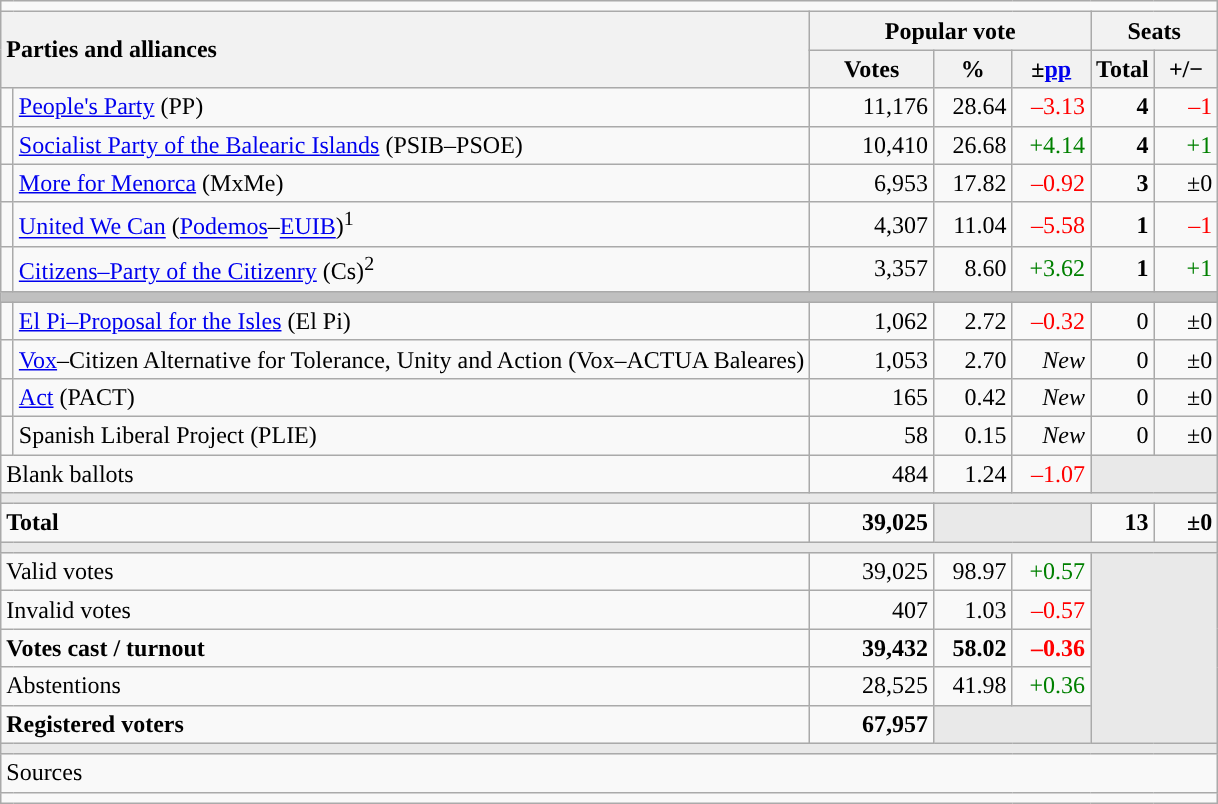<table class="wikitable" style="text-align:right;">
<tr>
<td colspan="7"></td>
</tr>
<tr>
<th style="text-align:left;" rowspan="2" colspan="2" width="525">Parties and alliances</th>
<th colspan="3">Popular vote</th>
<th colspan="2">Seats</th>
</tr>
<tr>
<th width="75">Votes</th>
<th width="45">%</th>
<th width="45">±<a href='#'>pp</a></th>
<th width="35">Total</th>
<th width="35">+/−</th>
</tr>
<tr>
<td width="1" style="color:inherit;background:"></td>
<td align="left"><a href='#'>People's Party</a> (PP)</td>
<td>11,176</td>
<td>28.64</td>
<td style="color:red;">–3.13</td>
<td><strong>4</strong></td>
<td style="color:red;">–1</td>
</tr>
<tr>
<td style="color:inherit;background:"></td>
<td align="left"><a href='#'>Socialist Party of the Balearic Islands</a> (PSIB–PSOE)</td>
<td>10,410</td>
<td>26.68</td>
<td style="color:green;">+4.14</td>
<td><strong>4</strong></td>
<td style="color:green;">+1</td>
</tr>
<tr>
<td style="color:inherit;background:"></td>
<td align="left"><a href='#'>More for Menorca</a> (MxMe)</td>
<td>6,953</td>
<td>17.82</td>
<td style="color:red;">–0.92</td>
<td><strong>3</strong></td>
<td>±0</td>
</tr>
<tr>
<td style="color:inherit;background:"></td>
<td align="left"><a href='#'>United We Can</a> (<a href='#'>Podemos</a>–<a href='#'>EUIB</a>)<sup>1</sup></td>
<td>4,307</td>
<td>11.04</td>
<td style="color:red;">–5.58</td>
<td><strong>1</strong></td>
<td style="color:red;">–1</td>
</tr>
<tr>
<td style="color:inherit;background:"></td>
<td align="left"><a href='#'>Citizens–Party of the Citizenry</a> (Cs)<sup>2</sup></td>
<td>3,357</td>
<td>8.60</td>
<td style="color:green;">+3.62</td>
<td><strong>1</strong></td>
<td style="color:green;">+1</td>
</tr>
<tr>
<td colspan="7" bgcolor="#C0C0C0"></td>
</tr>
<tr>
<td style="color:inherit;background:"></td>
<td align="left"><a href='#'>El Pi–Proposal for the Isles</a> (El Pi)</td>
<td>1,062</td>
<td>2.72</td>
<td style="color:red;">–0.32</td>
<td>0</td>
<td>±0</td>
</tr>
<tr>
<td style="color:inherit;background:"></td>
<td align="left"><a href='#'>Vox</a>–Citizen Alternative for Tolerance, Unity and Action (Vox–ACTUA Baleares)</td>
<td>1,053</td>
<td>2.70</td>
<td><em>New</em></td>
<td>0</td>
<td>±0</td>
</tr>
<tr>
<td style="color:inherit;background:"></td>
<td align="left"><a href='#'>Act</a> (PACT)</td>
<td>165</td>
<td>0.42</td>
<td><em>New</em></td>
<td>0</td>
<td>±0</td>
</tr>
<tr>
<td style="color:inherit;background:"></td>
<td align="left">Spanish Liberal Project (PLIE)</td>
<td>58</td>
<td>0.15</td>
<td><em>New</em></td>
<td>0</td>
<td>±0</td>
</tr>
<tr>
<td align="left" colspan="2">Blank ballots</td>
<td>484</td>
<td>1.24</td>
<td style="color:red;">–1.07</td>
<td bgcolor="#E9E9E9" colspan="2"></td>
</tr>
<tr>
<td colspan="7" bgcolor="#E9E9E9"></td>
</tr>
<tr style="font-weight:bold;">
<td align="left" colspan="2">Total</td>
<td>39,025</td>
<td bgcolor="#E9E9E9" colspan="2"></td>
<td>13</td>
<td>±0</td>
</tr>
<tr>
<td colspan="7" bgcolor="#E9E9E9"></td>
</tr>
<tr>
<td align="left" colspan="2">Valid votes</td>
<td>39,025</td>
<td>98.97</td>
<td style="color:green;">+0.57</td>
<td bgcolor="#E9E9E9" colspan="2" rowspan="5"></td>
</tr>
<tr>
<td align="left" colspan="2">Invalid votes</td>
<td>407</td>
<td>1.03</td>
<td style="color:red;">–0.57</td>
</tr>
<tr style="font-weight:bold;">
<td align="left" colspan="2">Votes cast / turnout</td>
<td>39,432</td>
<td>58.02</td>
<td style="color:red;">–0.36</td>
</tr>
<tr>
<td align="left" colspan="2">Abstentions</td>
<td>28,525</td>
<td>41.98</td>
<td style="color:green;">+0.36</td>
</tr>
<tr style="font-weight:bold;">
<td align="left" colspan="2">Registered voters</td>
<td>67,957</td>
<td bgcolor="#E9E9E9" colspan="2"></td>
</tr>
<tr>
<td colspan="7" bgcolor="#E9E9E9"></td>
</tr>
<tr>
<td align="left" colspan="7">Sources</td>
</tr>
<tr>
<td colspan="7" style="text-align:left; max-width:790px;"></td>
</tr>
</table>
